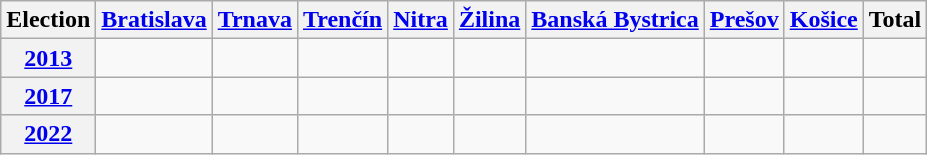<table class=wikitable style=text-align:right>
<tr>
<th>Election</th>
<th><a href='#'>Bratislava</a></th>
<th><a href='#'>Trnava</a></th>
<th><a href='#'>Trenčín</a></th>
<th><a href='#'>Nitra</a></th>
<th><a href='#'>Žilina</a></th>
<th><a href='#'>Banská Bystrica</a></th>
<th><a href='#'>Prešov</a></th>
<th><a href='#'>Košice</a></th>
<th>Total</th>
</tr>
<tr>
<th><a href='#'>2013</a></th>
<td></td>
<td></td>
<td></td>
<td></td>
<td></td>
<td></td>
<td></td>
<td></td>
<td></td>
</tr>
<tr>
<th><a href='#'>2017</a></th>
<td></td>
<td></td>
<td></td>
<td></td>
<td></td>
<td></td>
<td></td>
<td></td>
<td></td>
</tr>
<tr>
<th><a href='#'>2022</a></th>
<td></td>
<td></td>
<td></td>
<td></td>
<td></td>
<td></td>
<td></td>
<td></td>
<td></td>
</tr>
</table>
